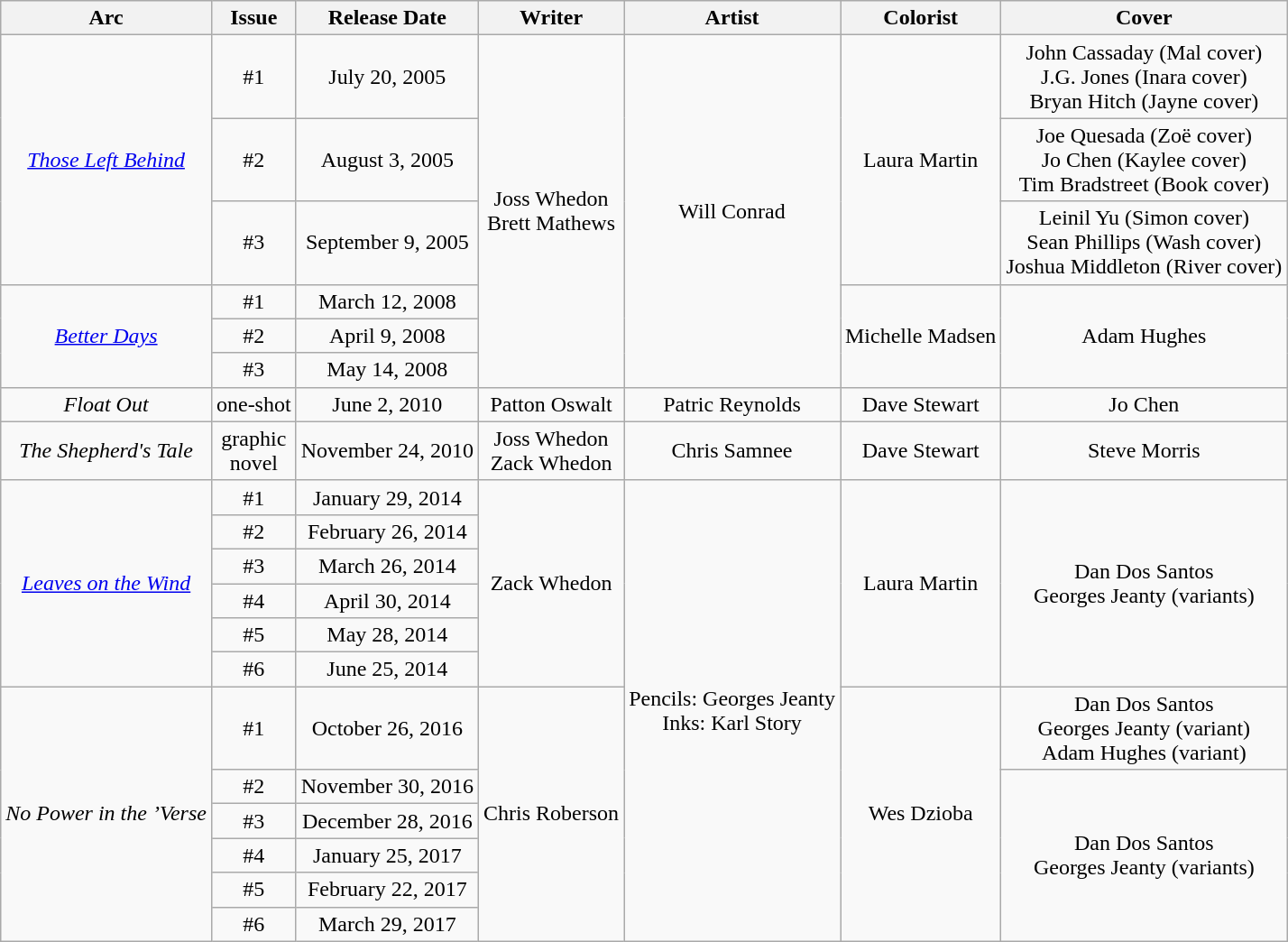<table class="wikitable" style="text-align: center">
<tr>
<th>Arc</th>
<th>Issue</th>
<th>Release Date</th>
<th>Writer</th>
<th>Artist</th>
<th>Colorist</th>
<th>Cover</th>
</tr>
<tr>
<td rowspan=3><em><a href='#'>Those Left Behind</a></em></td>
<td>#1</td>
<td>July 20, 2005</td>
<td rowspan=6>Joss Whedon<br>Brett Mathews</td>
<td rowspan=6>Will Conrad</td>
<td rowspan=3>Laura Martin</td>
<td>John Cassaday (Mal cover)<br>J.G. Jones (Inara cover)<br>Bryan Hitch (Jayne cover)</td>
</tr>
<tr>
<td>#2</td>
<td>August 3, 2005</td>
<td>Joe Quesada (Zoë cover)<br>Jo Chen (Kaylee cover)<br>Tim Bradstreet (Book cover)</td>
</tr>
<tr>
<td>#3</td>
<td>September 9, 2005</td>
<td>Leinil Yu (Simon cover)<br>Sean Phillips (Wash cover)<br>Joshua Middleton (River cover)</td>
</tr>
<tr>
<td rowspan=3><em><a href='#'>Better Days</a></em></td>
<td>#1</td>
<td>March 12, 2008</td>
<td rowspan=3>Michelle Madsen</td>
<td rowspan=3>Adam Hughes</td>
</tr>
<tr>
<td>#2</td>
<td>April 9, 2008</td>
</tr>
<tr>
<td>#3</td>
<td>May 14, 2008</td>
</tr>
<tr>
<td><em>Float Out</em></td>
<td>one-shot</td>
<td>June 2, 2010</td>
<td>Patton Oswalt</td>
<td>Patric Reynolds</td>
<td>Dave Stewart</td>
<td>Jo Chen</td>
</tr>
<tr>
<td><em>The Shepherd's Tale</em></td>
<td>graphic<br>novel</td>
<td>November 24, 2010</td>
<td>Joss Whedon<br>Zack Whedon</td>
<td>Chris Samnee</td>
<td>Dave Stewart</td>
<td>Steve Morris</td>
</tr>
<tr>
<td rowspan="6"><em><a href='#'>Leaves on the Wind</a></em></td>
<td>#1</td>
<td>January 29, 2014</td>
<td rowspan="6">Zack Whedon</td>
<td rowspan="12">Pencils: Georges Jeanty<br>Inks: Karl Story</td>
<td rowspan="6">Laura Martin</td>
<td rowspan="6">Dan Dos Santos<br>Georges Jeanty (variants)</td>
</tr>
<tr>
<td>#2</td>
<td>February 26, 2014</td>
</tr>
<tr>
<td>#3</td>
<td>March 26, 2014</td>
</tr>
<tr>
<td>#4</td>
<td>April 30, 2014</td>
</tr>
<tr>
<td>#5</td>
<td>May 28, 2014</td>
</tr>
<tr>
<td>#6</td>
<td>June 25, 2014</td>
</tr>
<tr>
<td rowspan=6><em>No Power in the ’Verse</em></td>
<td>#1</td>
<td>October 26, 2016</td>
<td rowspan=6>Chris Roberson</td>
<td rowspan=6>Wes Dzioba</td>
<td>Dan Dos Santos<br>Georges Jeanty (variant)<br>Adam Hughes (variant)</td>
</tr>
<tr>
<td>#2</td>
<td>November 30, 2016</td>
<td rowspan=5>Dan Dos Santos<br>Georges Jeanty (variants)</td>
</tr>
<tr>
<td>#3</td>
<td>December 28, 2016</td>
</tr>
<tr>
<td>#4</td>
<td>January 25, 2017</td>
</tr>
<tr>
<td>#5</td>
<td>February 22, 2017</td>
</tr>
<tr>
<td>#6</td>
<td>March 29, 2017</td>
</tr>
</table>
